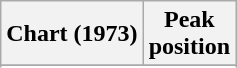<table class="wikitable sortable plainrowheaders" style="text-align:center">
<tr>
<th scope="col">Chart (1973)</th>
<th scope="col">Peak<br>position</th>
</tr>
<tr>
</tr>
<tr>
</tr>
</table>
